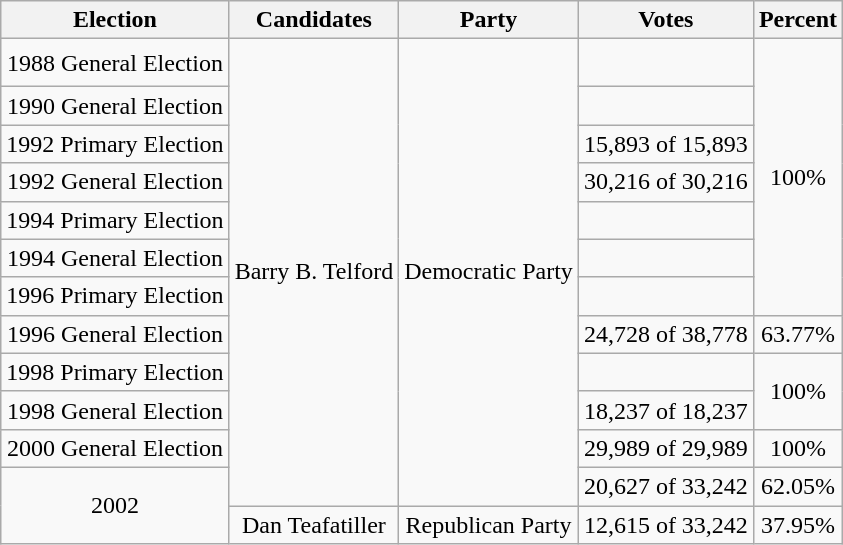<table class="wikitable" style="text-align:center">
<tr>
<th>Election</th>
<th>Candidates</th>
<th>Party</th>
<th>Votes</th>
<th>Percent</th>
</tr>
<tr style="height:2em">
<td>1988 General Election</td>
<td rowspan=12>Barry B. Telford</td>
<td rowspan=12>Democratic Party</td>
<td></td>
<td rowspan=7>100%</td>
</tr>
<tr>
<td>1990 General Election </td>
<td></td>
</tr>
<tr>
<td>1992 Primary Election</td>
<td>15,893 of 15,893 </td>
</tr>
<tr>
<td>1992 General Election</td>
<td>30,216 of 30,216</td>
</tr>
<tr>
<td>1994 Primary Election</td>
<td></td>
</tr>
<tr>
<td>1994 General Election</td>
<td></td>
</tr>
<tr>
<td>1996 Primary Election</td>
<td></td>
</tr>
<tr>
<td>1996 General Election</td>
<td>24,728 of 38,778</td>
<td>63.77%</td>
</tr>
<tr>
<td>1998 Primary Election</td>
<td></td>
<td rowspan=2>100%</td>
</tr>
<tr>
<td>1998 General Election</td>
<td>18,237 of 18,237 </td>
</tr>
<tr>
<td>2000 General Election</td>
<td>29,989 of 29,989 </td>
<td>100%</td>
</tr>
<tr>
<td rowspan=2>2002</td>
<td>20,627 of 33,242 </td>
<td>62.05%</td>
</tr>
<tr>
<td>Dan Teafatiller</td>
<td>Republican Party</td>
<td>12,615 of 33,242</td>
<td>37.95%</td>
</tr>
</table>
